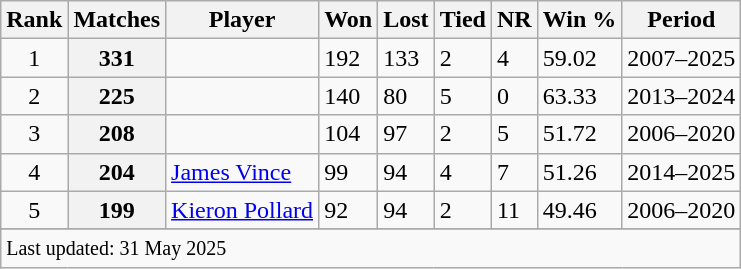<table class="wikitable plainrowheaders sortable">
<tr>
<th scope=col>Rank</th>
<th scope=col>Matches</th>
<th scope=col>Player</th>
<th>Won</th>
<th>Lost</th>
<th>Tied</th>
<th>NR</th>
<th>Win %</th>
<th>Period</th>
</tr>
<tr>
<td align=center>1</td>
<th>331</th>
<td> </td>
<td>192</td>
<td>133</td>
<td>2</td>
<td>4</td>
<td>59.02</td>
<td>2007–2025</td>
</tr>
<tr>
<td align=center>2</td>
<th>225</th>
<td> </td>
<td>140</td>
<td>80</td>
<td>5</td>
<td>0</td>
<td>63.33</td>
<td>2013–2024</td>
</tr>
<tr>
<td align=center>3</td>
<th>208</th>
<td> </td>
<td>104</td>
<td>97</td>
<td>2</td>
<td>5</td>
<td>51.72</td>
<td>2006–2020</td>
</tr>
<tr>
<td align=center>4</td>
<th>204</th>
<td> <a href='#'>James Vince</a></td>
<td>99</td>
<td>94</td>
<td>4</td>
<td>7</td>
<td>51.26</td>
<td>2014–2025</td>
</tr>
<tr>
<td align=center>5</td>
<th>199</th>
<td> <a href='#'>Kieron Pollard</a></td>
<td>92</td>
<td>94</td>
<td>2</td>
<td>11</td>
<td>49.46</td>
<td>2006–2020</td>
</tr>
<tr>
</tr>
<tr class="sortbottom">
<td colspan="9"><small>Last updated: 31 May 2025</small></td>
</tr>
</table>
